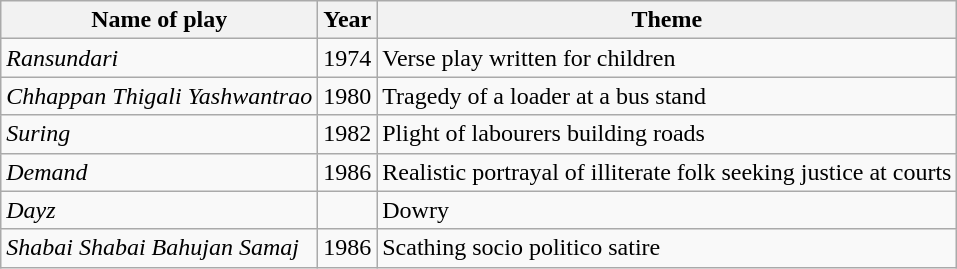<table class="wikitable">
<tr>
<th>Name of play</th>
<th>Year</th>
<th>Theme</th>
</tr>
<tr>
<td><em>Ransundari</em></td>
<td>1974</td>
<td>Verse play written for children</td>
</tr>
<tr>
<td><em>Chhappan Thigali Yashwantrao</em></td>
<td>1980</td>
<td>Tragedy of a loader at a bus stand</td>
</tr>
<tr>
<td><em>Suring</em></td>
<td>1982</td>
<td>Plight of labourers building roads</td>
</tr>
<tr>
<td><em>Demand</em></td>
<td>1986</td>
<td>Realistic portrayal of illiterate folk seeking justice at courts</td>
</tr>
<tr>
<td><em>Dayz</em></td>
<td></td>
<td>Dowry</td>
</tr>
<tr>
<td><em>Shabai Shabai Bahujan Samaj</em></td>
<td>1986</td>
<td>Scathing socio politico satire</td>
</tr>
</table>
